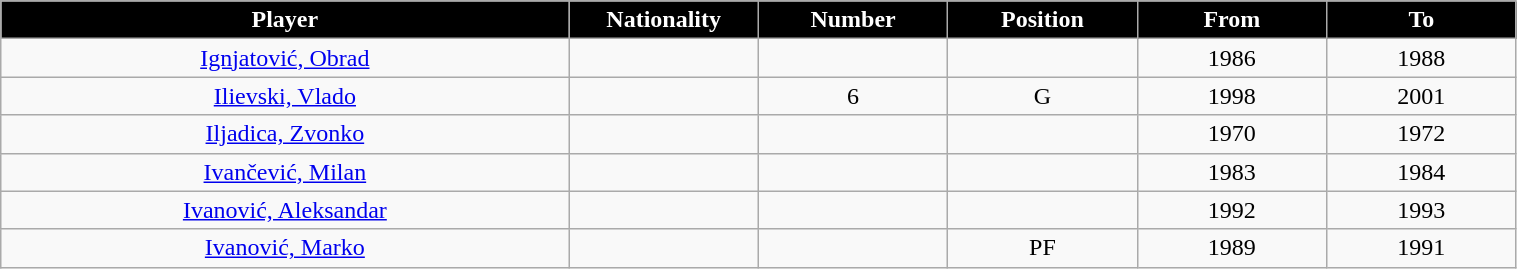<table class="wikitable" style="text-align:center" width="80%">
<tr>
<th style="background:black;color:white;" width="30%">Player</th>
<th style="background:black;color:white;" width="10%">Nationality</th>
<th style="background:black;color:white;" width="10%">Number</th>
<th style="background:black;color:white;" width="10%">Position</th>
<th style="background:black;color:white;" width="10%">From</th>
<th style="background:black;color:white;" width="10%">To</th>
</tr>
<tr>
<td><a href='#'>Ignjatović, Obrad</a></td>
<td></td>
<td></td>
<td></td>
<td>1986</td>
<td>1988</td>
</tr>
<tr>
<td><a href='#'>Ilievski, Vlado</a></td>
<td></td>
<td>6</td>
<td>G</td>
<td>1998</td>
<td>2001</td>
</tr>
<tr>
<td><a href='#'>Iljadica, Zvonko</a></td>
<td></td>
<td></td>
<td></td>
<td>1970</td>
<td>1972</td>
</tr>
<tr>
<td><a href='#'>Ivančević, Milan</a></td>
<td></td>
<td></td>
<td></td>
<td>1983</td>
<td>1984</td>
</tr>
<tr>
<td><a href='#'>Ivanović, Aleksandar</a></td>
<td></td>
<td></td>
<td></td>
<td>1992</td>
<td>1993</td>
</tr>
<tr>
<td><a href='#'>Ivanović, Marko</a></td>
<td></td>
<td></td>
<td>PF</td>
<td>1989</td>
<td>1991</td>
</tr>
</table>
